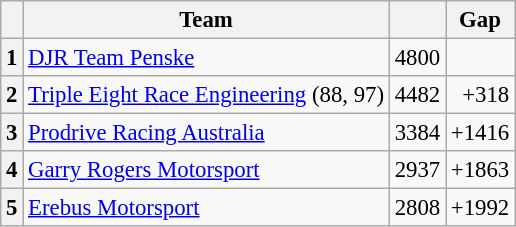<table class="wikitable" style="font-size: 95%;">
<tr>
<th></th>
<th>Team</th>
<th></th>
<th>Gap</th>
</tr>
<tr>
<th>1</th>
<td><a href='#'>DJR Team Penske</a></td>
<td align="right">4800</td>
<td align="right"></td>
</tr>
<tr>
<th>2</th>
<td><a href='#'>Triple Eight Race Engineering</a> (88, 97)</td>
<td align="right">4482</td>
<td align="right">+318</td>
</tr>
<tr>
<th>3</th>
<td><a href='#'>Prodrive Racing Australia</a></td>
<td align="right">3384</td>
<td align="right">+1416</td>
</tr>
<tr>
<th>4</th>
<td><a href='#'>Garry Rogers Motorsport</a></td>
<td align="right">2937</td>
<td align="right">+1863</td>
</tr>
<tr>
<th>5</th>
<td><a href='#'>Erebus Motorsport</a></td>
<td align="right">2808</td>
<td align="right">+1992</td>
</tr>
</table>
